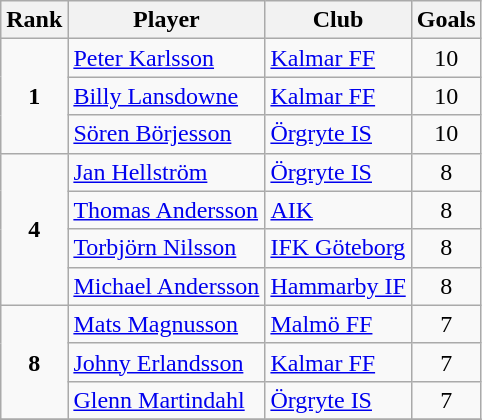<table class="wikitable" style="text-align:center">
<tr>
<th>Rank</th>
<th>Player</th>
<th>Club</th>
<th>Goals</th>
</tr>
<tr>
<td rowspan="3"><strong>1</strong></td>
<td align="left"> <a href='#'>Peter Karlsson</a></td>
<td align="left"><a href='#'>Kalmar FF</a></td>
<td>10</td>
</tr>
<tr>
<td align="left"> <a href='#'>Billy Lansdowne</a></td>
<td align="left"><a href='#'>Kalmar FF</a></td>
<td>10</td>
</tr>
<tr>
<td align="left"> <a href='#'>Sören Börjesson</a></td>
<td align="left"><a href='#'>Örgryte IS</a></td>
<td>10</td>
</tr>
<tr>
<td rowspan="4"><strong>4</strong></td>
<td align="left"> <a href='#'>Jan Hellström</a></td>
<td align="left"><a href='#'>Örgryte IS</a></td>
<td>8</td>
</tr>
<tr>
<td align="left"> <a href='#'>Thomas Andersson</a></td>
<td align="left"><a href='#'>AIK</a></td>
<td>8</td>
</tr>
<tr>
<td align="left"> <a href='#'>Torbjörn Nilsson</a></td>
<td align="left"><a href='#'>IFK Göteborg</a></td>
<td>8</td>
</tr>
<tr>
<td align="left"> <a href='#'>Michael Andersson</a></td>
<td align="left"><a href='#'>Hammarby IF</a></td>
<td>8</td>
</tr>
<tr>
<td rowspan="3"><strong>8</strong></td>
<td align="left"> <a href='#'>Mats Magnusson</a></td>
<td align="left"><a href='#'>Malmö FF</a></td>
<td>7</td>
</tr>
<tr>
<td align="left"> <a href='#'>Johny Erlandsson</a></td>
<td align="left"><a href='#'>Kalmar FF</a></td>
<td>7</td>
</tr>
<tr>
<td align="left"> <a href='#'>Glenn Martindahl</a></td>
<td align="left"><a href='#'>Örgryte IS</a></td>
<td>7</td>
</tr>
<tr>
</tr>
</table>
